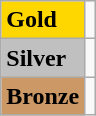<table class="wikitable">
<tr>
<td bgcolor="#ffd700"><strong>Gold</strong></td>
<td></td>
</tr>
<tr>
<td bgcolor="#c0c0c0"><strong>Silver</strong></td>
<td></td>
</tr>
<tr>
<td bgcolor="#cc9966"><strong>Bronze</strong></td>
<td></td>
</tr>
</table>
